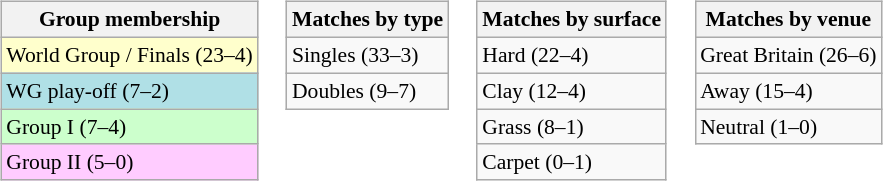<table>
<tr valign=top>
<td><br><table class="wikitable" style=font-size:90%>
<tr>
<th>Group membership</th>
</tr>
<tr style="background:#ffc;">
<td>World Group / Finals (23–4)</td>
</tr>
<tr style="background:#B0E0E6;">
<td>WG play-off (7–2)</td>
</tr>
<tr style="background:#cfc;">
<td>Group I (7–4)</td>
</tr>
<tr style="background:#fcf;">
<td>Group II (5–0)</td>
</tr>
</table>
</td>
<td><br><table class="wikitable" style=font-size:90%>
<tr>
<th>Matches by type</th>
</tr>
<tr>
<td>Singles (33–3)</td>
</tr>
<tr>
<td>Doubles (9–7)</td>
</tr>
</table>
</td>
<td><br><table class=wikitable style=font-size:90%>
<tr>
<th>Matches by surface</th>
</tr>
<tr>
<td>Hard (22–4)</td>
</tr>
<tr>
<td>Clay (12–4)</td>
</tr>
<tr>
<td>Grass (8–1)</td>
</tr>
<tr>
<td>Carpet (0–1)</td>
</tr>
</table>
</td>
<td><br><table class="wikitable" style=font-size:90%>
<tr>
<th>Matches by venue</th>
</tr>
<tr>
<td>Great Britain (26–6)</td>
</tr>
<tr>
<td>Away (15–4)</td>
</tr>
<tr>
<td>Neutral (1–0)</td>
</tr>
</table>
</td>
</tr>
</table>
